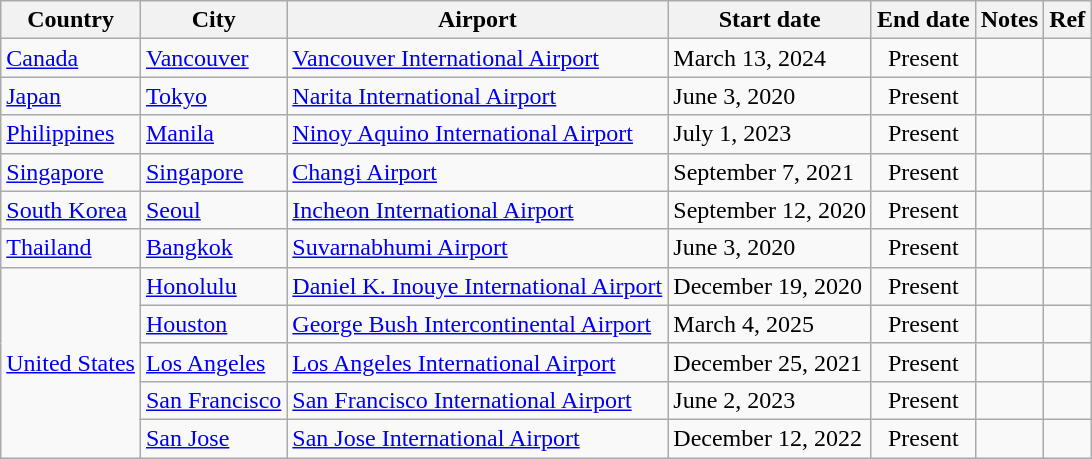<table class="sortable wikitable">
<tr>
<th>Country</th>
<th>City</th>
<th>Airport</th>
<th>Start date</th>
<th>End date</th>
<th>Notes</th>
<th class="unsortable">Ref</th>
</tr>
<tr>
<td><a href='#'>Canada</a></td>
<td><a href='#'>Vancouver</a></td>
<td><a href='#'>Vancouver International Airport</a></td>
<td>March 13, 2024</td>
<td align=center>Present</td>
<td></td>
<td align=center></td>
</tr>
<tr>
<td><a href='#'>Japan</a></td>
<td><a href='#'>Tokyo</a></td>
<td><a href='#'>Narita International Airport</a></td>
<td>June 3, 2020</td>
<td align=center>Present</td>
<td></td>
<td align=center></td>
</tr>
<tr>
<td><a href='#'>Philippines</a></td>
<td><a href='#'>Manila</a></td>
<td><a href='#'>Ninoy Aquino International Airport</a></td>
<td>July 1, 2023</td>
<td align=center>Present</td>
<td></td>
<td align=center></td>
</tr>
<tr>
<td><a href='#'>Singapore</a></td>
<td><a href='#'>Singapore</a></td>
<td><a href='#'>Changi Airport</a></td>
<td>September 7, 2021</td>
<td align=center>Present</td>
<td></td>
<td align=center></td>
</tr>
<tr>
<td><a href='#'>South Korea</a></td>
<td><a href='#'>Seoul</a></td>
<td><a href='#'>Incheon International Airport</a></td>
<td>September 12, 2020</td>
<td align=center>Present</td>
<td></td>
<td align=center></td>
</tr>
<tr>
<td><a href='#'>Thailand</a></td>
<td><a href='#'>Bangkok</a></td>
<td><a href='#'>Suvarnabhumi Airport</a></td>
<td>June 3, 2020</td>
<td align=center>Present</td>
<td></td>
<td align=center></td>
</tr>
<tr>
<td rowspan="5"><a href='#'>United States</a></td>
<td><a href='#'>Honolulu</a></td>
<td><a href='#'>Daniel K. Inouye International Airport</a></td>
<td>December 19, 2020</td>
<td align=center>Present</td>
<td></td>
<td align=center></td>
</tr>
<tr>
<td><a href='#'>Houston</a></td>
<td><a href='#'>George Bush Intercontinental Airport</a></td>
<td>March 4, 2025</td>
<td align=center>Present</td>
<td></td>
<td align=center></td>
</tr>
<tr>
<td><a href='#'>Los Angeles</a></td>
<td><a href='#'>Los Angeles International Airport</a></td>
<td>December 25, 2021</td>
<td align=center>Present</td>
<td></td>
<td align=center></td>
</tr>
<tr>
<td><a href='#'>San Francisco</a></td>
<td><a href='#'>San Francisco International Airport</a></td>
<td>June 2, 2023</td>
<td align=center>Present</td>
<td></td>
<td align=center></td>
</tr>
<tr>
<td><a href='#'>San Jose</a></td>
<td><a href='#'>San Jose International Airport</a></td>
<td>December 12, 2022</td>
<td align=center>Present</td>
<td></td>
<td align=center><br></td>
</tr>
</table>
